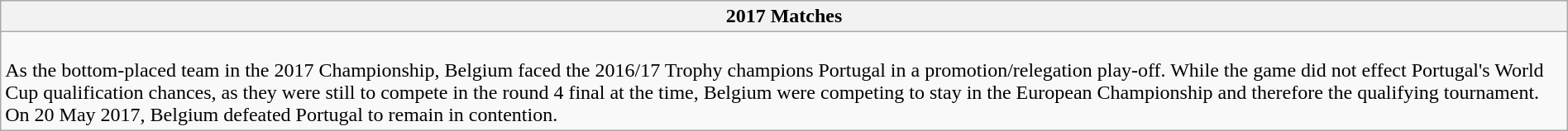<table class="wikitable collapsible collapsed" style="width:100%;">
<tr>
<th>2017 Matches</th>
</tr>
<tr>
<td><br>









As the bottom-placed team in the 2017 Championship, Belgium faced the 2016/17 Trophy champions Portugal in a promotion/relegation play-off. While the game did not effect Portugal's World Cup qualification chances, as they were still to compete in the round 4 final at the time, Belgium were competing to stay in the European Championship and therefore the qualifying tournament. On 20 May 2017, Belgium defeated Portugal to remain in contention.
</td>
</tr>
</table>
